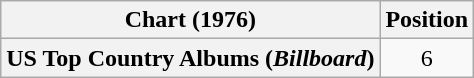<table class="wikitable plainrowheaders" style="text-align:center">
<tr>
<th scope="col">Chart (1976)</th>
<th scope="col">Position</th>
</tr>
<tr>
<th scope="row">US Top Country Albums (<em>Billboard</em>)</th>
<td>6</td>
</tr>
</table>
